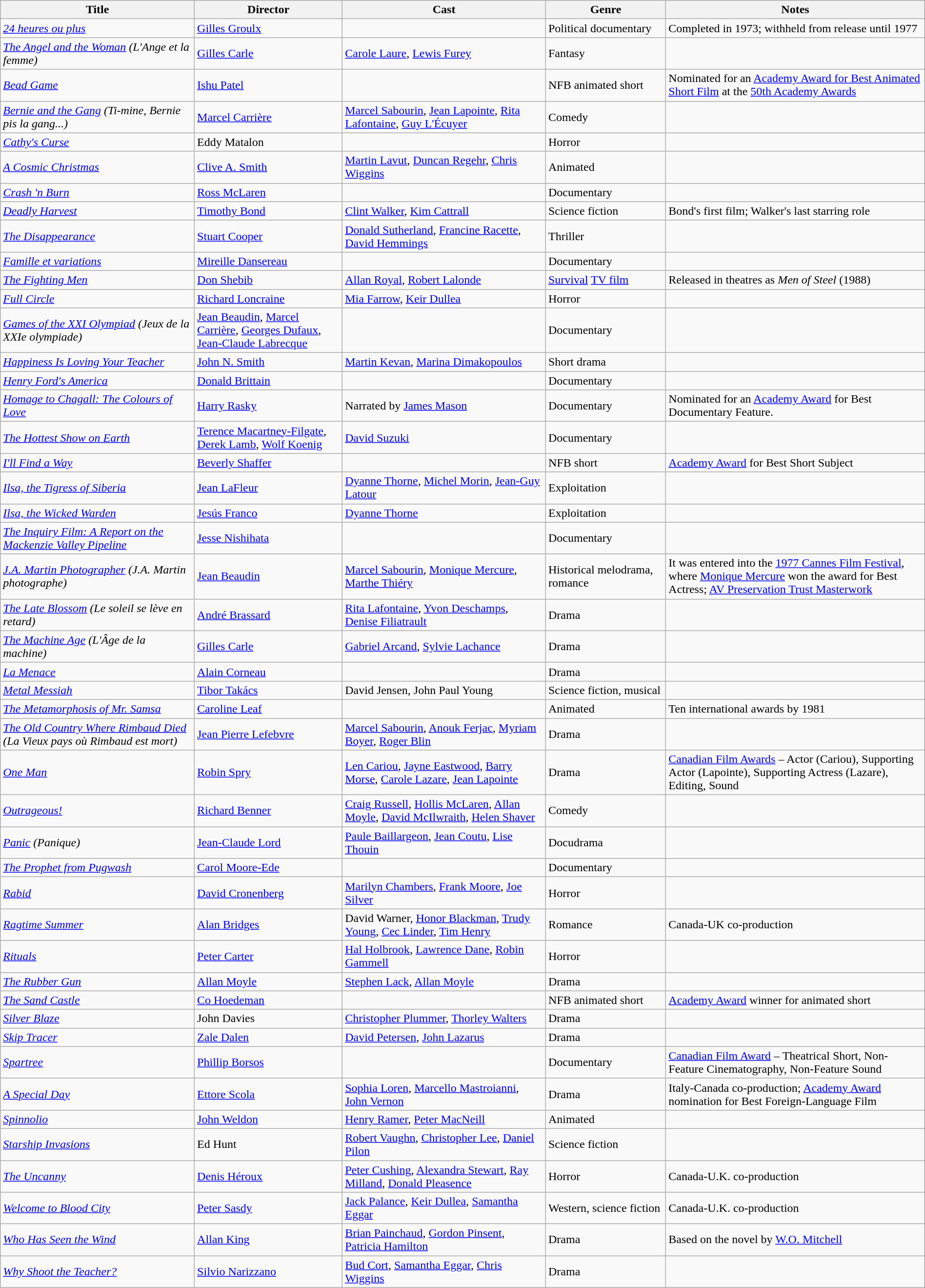<table class="wikitable" width= "100%">
<tr>
<th width=21%>Title</th>
<th width=16%>Director</th>
<th width=22%>Cast</th>
<th width=13%>Genre</th>
<th width=28%>Notes</th>
</tr>
<tr>
<td><em><a href='#'>24 heures ou plus</a></em></td>
<td><a href='#'>Gilles Groulx</a></td>
<td></td>
<td>Political documentary</td>
<td>Completed in 1973; withheld from release until 1977</td>
</tr>
<tr>
<td><em><a href='#'>The Angel and the Woman</a> (L'Ange et la femme)</em></td>
<td><a href='#'>Gilles Carle</a></td>
<td><a href='#'>Carole Laure</a>, <a href='#'>Lewis Furey</a></td>
<td>Fantasy</td>
<td></td>
</tr>
<tr>
<td><em><a href='#'>Bead Game</a></em></td>
<td><a href='#'>Ishu Patel</a></td>
<td></td>
<td>NFB animated short</td>
<td>Nominated for an <a href='#'>Academy Award for Best Animated Short Film</a> at the <a href='#'>50th Academy Awards</a></td>
</tr>
<tr>
<td><em><a href='#'>Bernie and the Gang</a> (Ti-mine, Bernie pis la gang...)</em></td>
<td><a href='#'>Marcel Carrière</a></td>
<td><a href='#'>Marcel Sabourin</a>, <a href='#'>Jean Lapointe</a>, <a href='#'>Rita Lafontaine</a>, <a href='#'>Guy L'Écuyer</a></td>
<td>Comedy</td>
<td></td>
</tr>
<tr>
<td><em><a href='#'>Cathy's Curse</a></em></td>
<td>Eddy Matalon</td>
<td></td>
<td>Horror</td>
<td></td>
</tr>
<tr>
<td><em><a href='#'>A Cosmic Christmas</a></em></td>
<td><a href='#'>Clive A. Smith</a></td>
<td><a href='#'>Martin Lavut</a>, <a href='#'>Duncan Regehr</a>, <a href='#'>Chris Wiggins</a></td>
<td>Animated</td>
<td></td>
</tr>
<tr>
<td><em><a href='#'>Crash 'n Burn</a></em></td>
<td><a href='#'>Ross McLaren</a></td>
<td></td>
<td>Documentary</td>
<td></td>
</tr>
<tr>
<td><em><a href='#'>Deadly Harvest</a></em></td>
<td><a href='#'>Timothy Bond</a></td>
<td><a href='#'>Clint Walker</a>, <a href='#'>Kim Cattrall</a></td>
<td>Science fiction</td>
<td>Bond's first film; Walker's last starring role</td>
</tr>
<tr>
<td><em><a href='#'>The Disappearance</a></em></td>
<td><a href='#'>Stuart Cooper</a></td>
<td><a href='#'>Donald Sutherland</a>, <a href='#'>Francine Racette</a>, <a href='#'>David Hemmings</a></td>
<td>Thriller</td>
<td></td>
</tr>
<tr>
<td><em><a href='#'>Famille et variations</a></em></td>
<td><a href='#'>Mireille Dansereau</a></td>
<td></td>
<td>Documentary</td>
<td></td>
</tr>
<tr>
<td><em><a href='#'>The Fighting Men</a></em></td>
<td><a href='#'>Don Shebib</a></td>
<td><a href='#'>Allan Royal</a>, <a href='#'>Robert Lalonde</a></td>
<td><a href='#'>Survival</a> <a href='#'>TV film</a></td>
<td>Released in theatres as <em>Men of Steel</em> (1988)</td>
</tr>
<tr>
<td><em><a href='#'>Full Circle</a></em></td>
<td><a href='#'>Richard Loncraine</a></td>
<td><a href='#'>Mia Farrow</a>, <a href='#'>Keir Dullea</a></td>
<td>Horror</td>
<td></td>
</tr>
<tr>
<td><em><a href='#'>Games of the XXI Olympiad</a> (Jeux de la XXIe olympiade)</em></td>
<td><a href='#'>Jean Beaudin</a>, <a href='#'>Marcel Carrière</a>, <a href='#'>Georges Dufaux</a>, <a href='#'>Jean-Claude Labrecque</a></td>
<td></td>
<td>Documentary</td>
<td></td>
</tr>
<tr>
<td><em><a href='#'>Happiness Is Loving Your Teacher</a></em></td>
<td><a href='#'>John N. Smith</a></td>
<td><a href='#'>Martin Kevan</a>, <a href='#'>Marina Dimakopoulos</a></td>
<td>Short drama</td>
<td></td>
</tr>
<tr>
<td><em><a href='#'>Henry Ford's America</a></em></td>
<td><a href='#'>Donald Brittain</a></td>
<td></td>
<td>Documentary</td>
<td></td>
</tr>
<tr>
<td><em><a href='#'>Homage to Chagall: The Colours of Love</a></em></td>
<td><a href='#'>Harry Rasky</a></td>
<td>Narrated by <a href='#'>James Mason</a></td>
<td>Documentary</td>
<td>Nominated for an <a href='#'>Academy Award</a> for Best Documentary Feature.</td>
</tr>
<tr>
<td><em><a href='#'>The Hottest Show on Earth</a></em></td>
<td><a href='#'>Terence Macartney-Filgate</a>, <a href='#'>Derek Lamb</a>, <a href='#'>Wolf Koenig</a></td>
<td><a href='#'>David Suzuki</a></td>
<td>Documentary</td>
<td></td>
</tr>
<tr>
<td><em><a href='#'>I'll Find a Way</a></em></td>
<td><a href='#'>Beverly Shaffer</a></td>
<td></td>
<td>NFB short</td>
<td><a href='#'>Academy Award</a> for Best Short Subject</td>
</tr>
<tr>
<td><em><a href='#'>Ilsa, the Tigress of Siberia</a></em></td>
<td><a href='#'>Jean LaFleur</a></td>
<td><a href='#'>Dyanne Thorne</a>, <a href='#'>Michel Morin</a>, <a href='#'>Jean-Guy Latour</a></td>
<td>Exploitation</td>
<td></td>
</tr>
<tr>
<td><em><a href='#'>Ilsa, the Wicked Warden</a></em></td>
<td><a href='#'>Jesús Franco</a></td>
<td><a href='#'>Dyanne Thorne</a></td>
<td>Exploitation</td>
<td></td>
</tr>
<tr>
<td><em><a href='#'>The Inquiry Film: A Report on the Mackenzie Valley Pipeline</a></em></td>
<td><a href='#'>Jesse Nishihata</a></td>
<td></td>
<td>Documentary</td>
<td></td>
</tr>
<tr>
<td><em><a href='#'>J.A. Martin Photographer</a> (J.A. Martin photographe)</em></td>
<td><a href='#'>Jean Beaudin</a></td>
<td><a href='#'>Marcel Sabourin</a>, <a href='#'>Monique Mercure</a>, <a href='#'>Marthe Thiéry</a></td>
<td>Historical melodrama, romance</td>
<td>It was entered into the <a href='#'>1977 Cannes Film Festival</a>, where <a href='#'>Monique Mercure</a> won the award for Best Actress; <a href='#'>AV Preservation Trust Masterwork</a></td>
</tr>
<tr>
<td><em><a href='#'>The Late Blossom</a> (Le soleil se lève en retard)</em></td>
<td><a href='#'>André Brassard</a></td>
<td><a href='#'>Rita Lafontaine</a>, <a href='#'>Yvon Deschamps</a>, <a href='#'>Denise Filiatrault</a></td>
<td>Drama</td>
<td></td>
</tr>
<tr>
<td><em><a href='#'>The Machine Age</a> (L'Âge de la machine)</em></td>
<td><a href='#'>Gilles Carle</a></td>
<td><a href='#'>Gabriel Arcand</a>, <a href='#'>Sylvie Lachance</a></td>
<td>Drama</td>
<td></td>
</tr>
<tr>
<td><em><a href='#'>La Menace</a></em></td>
<td><a href='#'>Alain Corneau</a></td>
<td></td>
<td>Drama</td>
<td></td>
</tr>
<tr>
<td><em><a href='#'>Metal Messiah</a></em></td>
<td><a href='#'>Tibor Takács</a></td>
<td>David Jensen, John Paul Young</td>
<td>Science fiction, musical</td>
<td></td>
</tr>
<tr>
<td><em><a href='#'>The Metamorphosis of Mr. Samsa</a></em></td>
<td><a href='#'>Caroline Leaf</a></td>
<td></td>
<td>Animated</td>
<td>Ten international awards by 1981</td>
</tr>
<tr>
<td><em><a href='#'>The Old Country Where Rimbaud Died</a> (La Vieux pays où Rimbaud est mort)</em></td>
<td><a href='#'>Jean Pierre Lefebvre</a></td>
<td><a href='#'>Marcel Sabourin</a>, <a href='#'>Anouk Ferjac</a>, <a href='#'>Myriam Boyer</a>, <a href='#'>Roger Blin</a></td>
<td>Drama</td>
<td></td>
</tr>
<tr>
<td><em><a href='#'>One Man</a></em></td>
<td><a href='#'>Robin Spry</a></td>
<td><a href='#'>Len Cariou</a>, <a href='#'>Jayne Eastwood</a>, <a href='#'>Barry Morse</a>, <a href='#'>Carole Lazare</a>, <a href='#'>Jean Lapointe</a></td>
<td>Drama</td>
<td><a href='#'>Canadian Film Awards</a> – Actor (Cariou), Supporting Actor (Lapointe), Supporting Actress (Lazare), Editing, Sound </td>
</tr>
<tr>
<td><em><a href='#'>Outrageous!</a></em></td>
<td><a href='#'>Richard Benner</a></td>
<td><a href='#'>Craig Russell</a>, <a href='#'>Hollis McLaren</a>, <a href='#'>Allan Moyle</a>, <a href='#'>David McIlwraith</a>, <a href='#'>Helen Shaver</a></td>
<td>Comedy</td>
<td></td>
</tr>
<tr>
<td><em><a href='#'>Panic</a> (Panique)</em></td>
<td><a href='#'>Jean-Claude Lord</a></td>
<td><a href='#'>Paule Baillargeon</a>, <a href='#'>Jean Coutu</a>, <a href='#'>Lise Thouin</a></td>
<td>Docudrama</td>
<td></td>
</tr>
<tr>
<td><em><a href='#'>The Prophet from Pugwash</a></em></td>
<td><a href='#'>Carol Moore-Ede</a></td>
<td></td>
<td>Documentary</td>
<td></td>
</tr>
<tr>
<td><em><a href='#'>Rabid</a></em></td>
<td><a href='#'>David Cronenberg</a></td>
<td><a href='#'>Marilyn Chambers</a>, <a href='#'>Frank Moore</a>, <a href='#'>Joe Silver</a></td>
<td>Horror</td>
<td></td>
</tr>
<tr>
<td><em><a href='#'>Ragtime Summer</a></em></td>
<td><a href='#'>Alan Bridges</a></td>
<td>David Warner, <a href='#'>Honor Blackman</a>, <a href='#'>Trudy Young</a>, <a href='#'>Cec Linder</a>, <a href='#'>Tim Henry</a></td>
<td>Romance</td>
<td>Canada-UK co-production</td>
</tr>
<tr>
<td><em><a href='#'>Rituals</a></em></td>
<td><a href='#'>Peter Carter</a></td>
<td><a href='#'>Hal Holbrook</a>, <a href='#'>Lawrence Dane</a>, <a href='#'>Robin Gammell</a></td>
<td>Horror</td>
<td></td>
</tr>
<tr>
<td><em><a href='#'>The Rubber Gun</a></em></td>
<td><a href='#'>Allan Moyle</a></td>
<td><a href='#'>Stephen Lack</a>, <a href='#'>Allan Moyle</a></td>
<td>Drama</td>
<td></td>
</tr>
<tr>
<td><em><a href='#'>The Sand Castle</a></em></td>
<td><a href='#'>Co Hoedeman</a></td>
<td></td>
<td>NFB animated short</td>
<td><a href='#'>Academy Award</a> winner for animated short</td>
</tr>
<tr>
<td><em><a href='#'>Silver Blaze</a></em></td>
<td>John Davies</td>
<td><a href='#'>Christopher Plummer</a>, <a href='#'>Thorley Walters</a></td>
<td>Drama</td>
<td></td>
</tr>
<tr>
<td><em><a href='#'>Skip Tracer</a></em></td>
<td><a href='#'>Zale Dalen</a></td>
<td><a href='#'>David Petersen</a>, <a href='#'>John Lazarus</a></td>
<td>Drama</td>
<td></td>
</tr>
<tr>
<td><em><a href='#'>Spartree</a></em></td>
<td><a href='#'>Phillip Borsos</a></td>
<td></td>
<td>Documentary</td>
<td><a href='#'>Canadian Film Award</a> – Theatrical Short, Non-Feature Cinematography, Non-Feature Sound </td>
</tr>
<tr>
<td><em><a href='#'>A Special Day</a></em></td>
<td><a href='#'>Ettore Scola</a></td>
<td><a href='#'>Sophia Loren</a>, <a href='#'>Marcello Mastroianni</a>, <a href='#'>John Vernon</a></td>
<td>Drama</td>
<td>Italy-Canada co-production; <a href='#'>Academy Award</a> nomination for Best Foreign-Language Film</td>
</tr>
<tr>
<td><em><a href='#'>Spinnolio</a></em></td>
<td><a href='#'>John Weldon</a></td>
<td><a href='#'>Henry Ramer</a>, <a href='#'>Peter MacNeill</a></td>
<td>Animated</td>
<td></td>
</tr>
<tr>
<td><em><a href='#'>Starship Invasions</a></em></td>
<td>Ed Hunt</td>
<td><a href='#'>Robert Vaughn</a>, <a href='#'>Christopher Lee</a>, <a href='#'>Daniel Pilon</a></td>
<td>Science fiction</td>
<td></td>
</tr>
<tr>
<td><em><a href='#'>The Uncanny</a></em></td>
<td><a href='#'>Denis Héroux</a></td>
<td><a href='#'>Peter Cushing</a>, <a href='#'>Alexandra Stewart</a>, <a href='#'>Ray Milland</a>, <a href='#'>Donald Pleasence</a></td>
<td>Horror</td>
<td>Canada-U.K. co-production</td>
</tr>
<tr>
<td><em><a href='#'>Welcome to Blood City</a></em></td>
<td><a href='#'>Peter Sasdy</a></td>
<td><a href='#'>Jack Palance</a>, <a href='#'>Keir Dullea</a>, <a href='#'>Samantha Eggar</a></td>
<td>Western, science fiction</td>
<td>Canada-U.K. co-production</td>
</tr>
<tr>
<td><em><a href='#'>Who Has Seen the Wind</a></em></td>
<td><a href='#'>Allan King</a></td>
<td><a href='#'>Brian Painchaud</a>, <a href='#'>Gordon Pinsent</a>, <a href='#'>Patricia Hamilton</a></td>
<td>Drama</td>
<td>Based on the novel by <a href='#'>W.O. Mitchell</a></td>
</tr>
<tr>
<td><em><a href='#'>Why Shoot the Teacher?</a></em></td>
<td><a href='#'>Silvio Narizzano</a></td>
<td><a href='#'>Bud Cort</a>, <a href='#'>Samantha Eggar</a>, <a href='#'>Chris Wiggins</a></td>
<td>Drama</td>
<td></td>
</tr>
</table>
